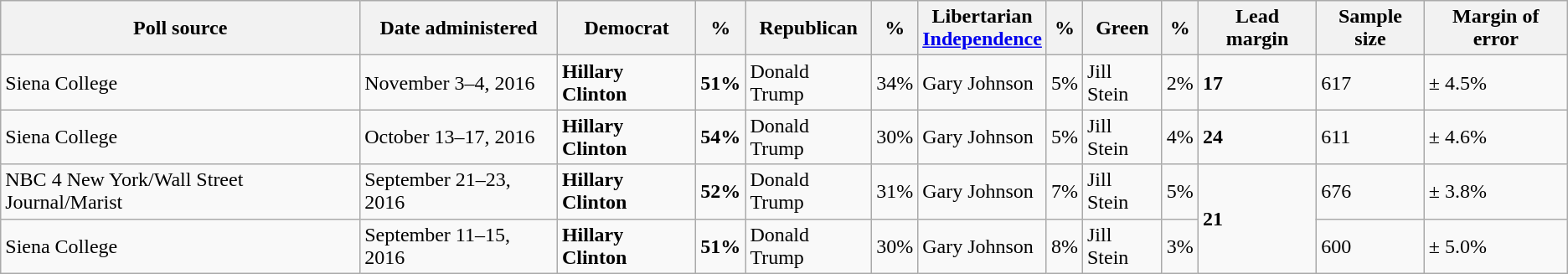<table class="wikitable">
<tr>
<th>Poll source</th>
<th>Date administered</th>
<th>Democrat</th>
<th>%</th>
<th>Republican</th>
<th>%</th>
<th>Libertarian<br><a href='#'>Independence</a></th>
<th>%</th>
<th>Green</th>
<th>%</th>
<th>Lead margin</th>
<th>Sample size</th>
<th>Margin of error</th>
</tr>
<tr>
<td>Siena College</td>
<td>November 3–4, 2016</td>
<td><strong>Hillary Clinton</strong></td>
<td><strong>51%</strong></td>
<td>Donald Trump</td>
<td>34%</td>
<td>Gary Johnson</td>
<td>5%</td>
<td>Jill Stein</td>
<td>2%</td>
<td><strong>17</strong></td>
<td>617</td>
<td>± 4.5%</td>
</tr>
<tr>
<td>Siena College</td>
<td>October 13–17, 2016</td>
<td><strong>Hillary Clinton</strong></td>
<td><strong>54%</strong></td>
<td>Donald Trump</td>
<td>30%</td>
<td>Gary Johnson</td>
<td>5%</td>
<td>Jill Stein</td>
<td>4%</td>
<td><strong>24</strong></td>
<td>611</td>
<td>± 4.6%</td>
</tr>
<tr>
<td>NBC 4 New York/Wall Street Journal/Marist</td>
<td>September 21–23, 2016</td>
<td><strong>Hillary Clinton</strong></td>
<td><strong>52%</strong></td>
<td>Donald Trump</td>
<td>31%</td>
<td>Gary Johnson</td>
<td>7%</td>
<td>Jill Stein</td>
<td>5%</td>
<td rowspan="2" ><strong>21</strong></td>
<td>676</td>
<td>± 3.8%</td>
</tr>
<tr>
<td>Siena College</td>
<td>September 11–15, 2016</td>
<td><strong>Hillary Clinton</strong></td>
<td><strong>51%</strong></td>
<td>Donald Trump</td>
<td>30%</td>
<td>Gary Johnson</td>
<td>8%</td>
<td>Jill Stein</td>
<td>3%</td>
<td>600</td>
<td>± 5.0%</td>
</tr>
</table>
